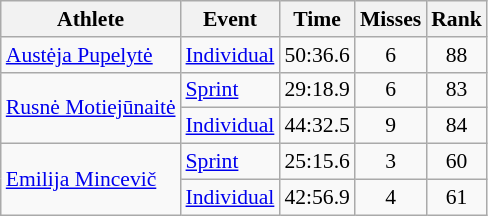<table class="wikitable" style="font-size:90%">
<tr>
<th>Athlete</th>
<th>Event</th>
<th>Time</th>
<th>Misses</th>
<th>Rank</th>
</tr>
<tr align=center>
<td align=left><a href='#'>Austėja Pupelytė</a></td>
<td align=left><a href='#'>Individual</a></td>
<td>50:36.6</td>
<td>6</td>
<td>88</td>
</tr>
<tr align=center>
<td align=left rowspan=2><a href='#'>Rusnė Motiejūnaitė</a></td>
<td align=left><a href='#'>Sprint</a></td>
<td>29:18.9</td>
<td>6</td>
<td>83</td>
</tr>
<tr align=center>
<td align=left><a href='#'>Individual</a></td>
<td>44:32.5</td>
<td>9</td>
<td>84</td>
</tr>
<tr align=center>
<td align=left rowspan=2><a href='#'>Emilija Mincevič</a></td>
<td align=left><a href='#'>Sprint</a></td>
<td>25:15.6</td>
<td>3</td>
<td>60</td>
</tr>
<tr align=center>
<td align=left><a href='#'>Individual</a></td>
<td>42:56.9</td>
<td>4</td>
<td>61</td>
</tr>
</table>
